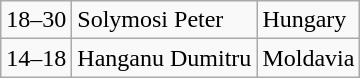<table class="wikitable">
<tr>
<td>18–30</td>
<td>Solymosi Peter</td>
<td>Hungary</td>
</tr>
<tr>
<td>14–18</td>
<td>Hanganu Dumitru</td>
<td>Moldavia</td>
</tr>
</table>
